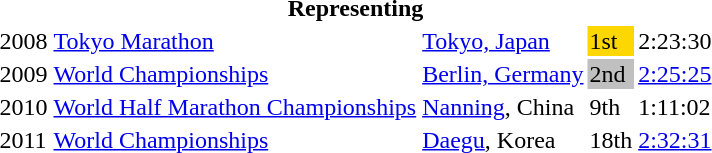<table>
<tr>
<th colspan="5">Representing </th>
</tr>
<tr>
<td>2008</td>
<td><a href='#'>Tokyo Marathon</a></td>
<td><a href='#'>Tokyo, Japan</a></td>
<td bgcolor="gold">1st</td>
<td>2:23:30</td>
</tr>
<tr>
<td>2009</td>
<td><a href='#'>World Championships</a></td>
<td><a href='#'>Berlin, Germany</a></td>
<td bgcolor="silver">2nd</td>
<td><a href='#'>2:25:25</a></td>
</tr>
<tr>
<td>2010</td>
<td><a href='#'>World Half Marathon Championships</a></td>
<td><a href='#'>Nanning</a>, China</td>
<td>9th</td>
<td>1:11:02</td>
</tr>
<tr>
<td>2011</td>
<td><a href='#'>World Championships</a></td>
<td><a href='#'>Daegu</a>, Korea</td>
<td>18th</td>
<td><a href='#'>2:32:31</a></td>
</tr>
<tr>
</tr>
</table>
